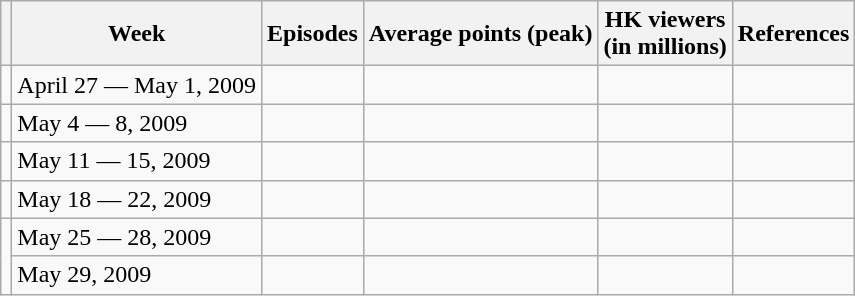<table class="wikitable">
<tr>
<th></th>
<th>Week</th>
<th>Episodes</th>
<th>Average points (peak)</th>
<th>HK viewers<br>(in millions)</th>
<th>References</th>
</tr>
<tr>
<td></td>
<td>April 27 — May 1, 2009</td>
<td></td>
<td></td>
<td></td>
<td></td>
</tr>
<tr>
<td></td>
<td>May 4 — 8, 2009</td>
<td></td>
<td></td>
<td></td>
<td></td>
</tr>
<tr>
<td></td>
<td>May 11 — 15, 2009</td>
<td></td>
<td></td>
<td></td>
<td></td>
</tr>
<tr>
<td></td>
<td>May 18 — 22, 2009</td>
<td></td>
<td></td>
<td></td>
<td></td>
</tr>
<tr>
<td rowspan="2"></td>
<td>May 25 — 28, 2009</td>
<td></td>
<td></td>
<td></td>
<td></td>
</tr>
<tr>
<td>May 29, 2009</td>
<td></td>
<td></td>
<td></td>
<td></td>
</tr>
</table>
